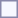<table style="border:1px solid #8888aa; background-color:#f7f8ff; padding:5px; font-size:95%; margin: 0px 12px 12px 0px;">
</table>
